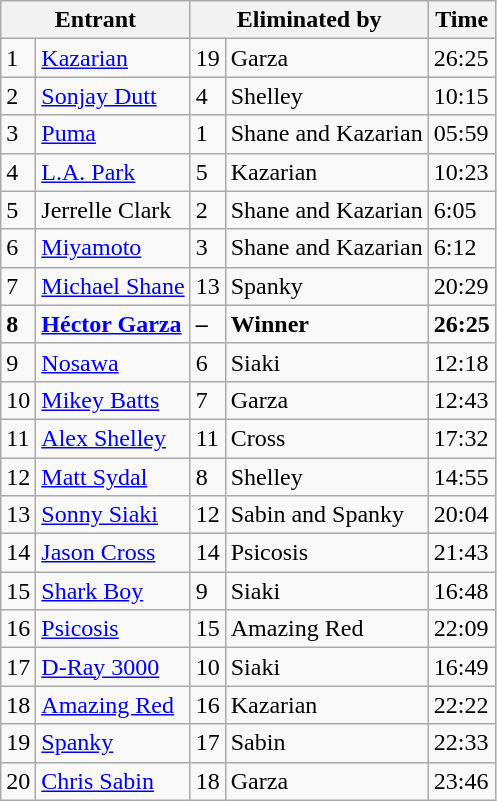<table class="wikitable">
<tr>
<th colspan="2">Entrant</th>
<th colspan="2">Eliminated by</th>
<th>Time</th>
</tr>
<tr>
<td>1</td>
<td><a href='#'>Kazarian</a></td>
<td>19</td>
<td>Garza</td>
<td>26:25</td>
</tr>
<tr>
<td>2</td>
<td><a href='#'>Sonjay Dutt</a></td>
<td>4</td>
<td>Shelley</td>
<td>10:15</td>
</tr>
<tr>
<td>3</td>
<td><a href='#'>Puma</a></td>
<td>1</td>
<td>Shane and Kazarian</td>
<td>05:59</td>
</tr>
<tr>
<td>4</td>
<td><a href='#'>L.A. Park</a></td>
<td>5</td>
<td>Kazarian</td>
<td>10:23</td>
</tr>
<tr>
<td>5</td>
<td>Jerrelle Clark</td>
<td>2</td>
<td>Shane and Kazarian</td>
<td>6:05</td>
</tr>
<tr>
<td>6</td>
<td><a href='#'>Miyamoto</a></td>
<td>3</td>
<td>Shane and Kazarian</td>
<td>6:12</td>
</tr>
<tr>
<td>7</td>
<td><a href='#'>Michael Shane</a></td>
<td>13</td>
<td>Spanky</td>
<td>20:29</td>
</tr>
<tr>
<td><strong>8</strong></td>
<td><strong><a href='#'>Héctor Garza</a></strong></td>
<td><strong>–</strong></td>
<td><strong>Winner</strong></td>
<td><strong>26:25</strong></td>
</tr>
<tr>
<td>9</td>
<td><a href='#'>Nosawa</a></td>
<td>6</td>
<td>Siaki</td>
<td>12:18</td>
</tr>
<tr>
<td>10</td>
<td><a href='#'>Mikey Batts</a></td>
<td>7</td>
<td>Garza</td>
<td>12:43</td>
</tr>
<tr>
<td>11</td>
<td><a href='#'>Alex Shelley</a></td>
<td>11</td>
<td>Cross</td>
<td>17:32</td>
</tr>
<tr>
<td>12</td>
<td><a href='#'>Matt Sydal</a></td>
<td>8</td>
<td>Shelley</td>
<td>14:55</td>
</tr>
<tr>
<td>13</td>
<td><a href='#'>Sonny Siaki</a></td>
<td>12</td>
<td>Sabin and Spanky</td>
<td>20:04</td>
</tr>
<tr>
<td>14</td>
<td><a href='#'>Jason Cross</a></td>
<td>14</td>
<td>Psicosis</td>
<td>21:43</td>
</tr>
<tr>
<td>15</td>
<td><a href='#'>Shark Boy</a></td>
<td>9</td>
<td>Siaki</td>
<td>16:48</td>
</tr>
<tr>
<td>16</td>
<td><a href='#'>Psicosis</a></td>
<td>15</td>
<td>Amazing Red</td>
<td>22:09</td>
</tr>
<tr>
<td>17</td>
<td><a href='#'>D-Ray 3000</a></td>
<td>10</td>
<td>Siaki</td>
<td>16:49</td>
</tr>
<tr>
<td>18</td>
<td><a href='#'>Amazing Red</a></td>
<td>16</td>
<td>Kazarian</td>
<td>22:22</td>
</tr>
<tr>
<td>19</td>
<td><a href='#'>Spanky</a></td>
<td>17</td>
<td>Sabin</td>
<td>22:33</td>
</tr>
<tr>
<td>20</td>
<td><a href='#'>Chris Sabin</a></td>
<td>18</td>
<td>Garza</td>
<td>23:46</td>
</tr>
</table>
